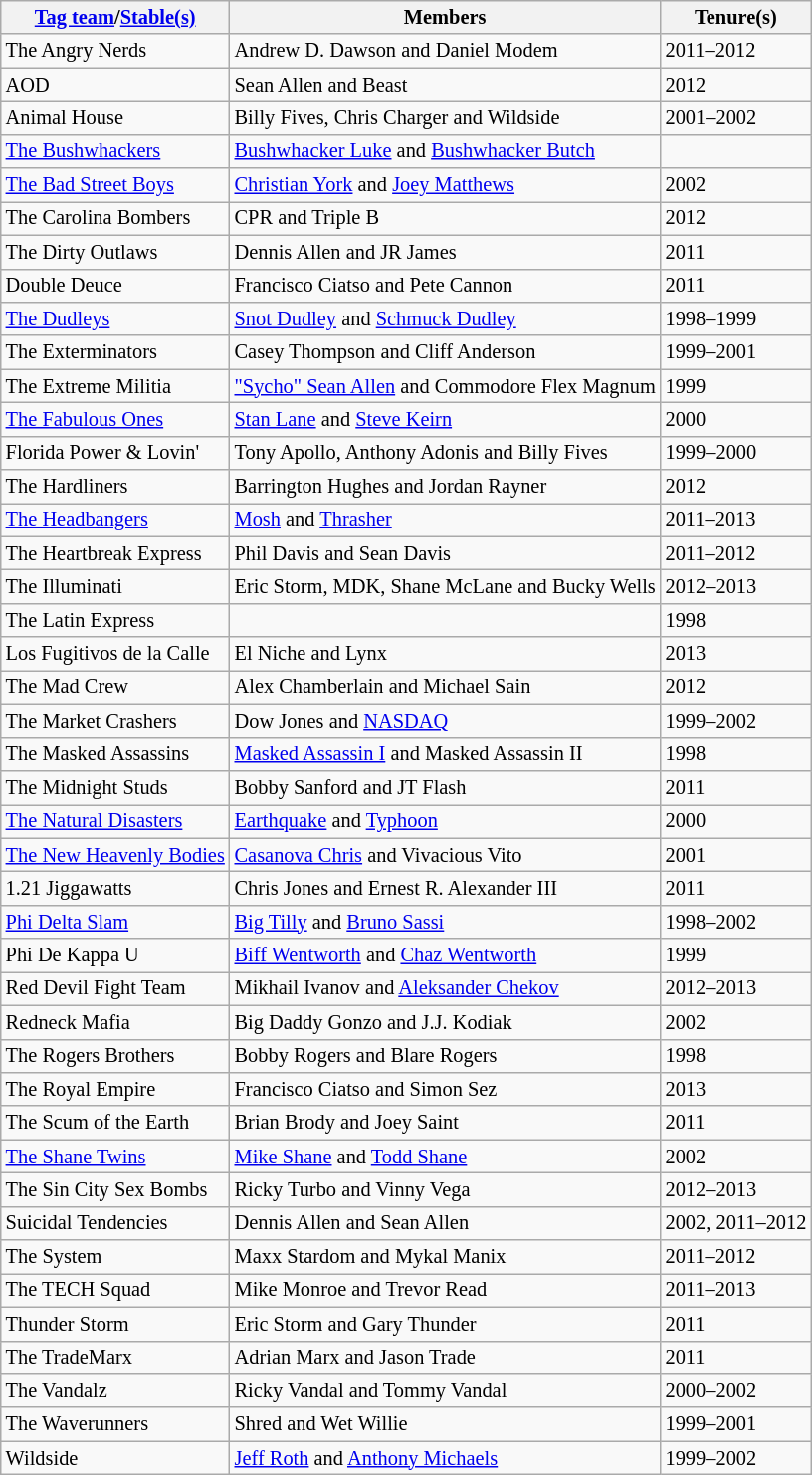<table style="font-size: 85%; text-align: left;" class="wikitable">
<tr>
<th><a href='#'>Tag team</a>/<a href='#'>Stable(s)</a></th>
<th>Members</th>
<th>Tenure(s)</th>
</tr>
<tr>
<td>The Angry Nerds</td>
<td>Andrew D. Dawson and Daniel Modem</td>
<td>2011–2012</td>
</tr>
<tr>
<td>AOD</td>
<td>Sean Allen and Beast</td>
<td>2012</td>
</tr>
<tr>
<td>Animal House</td>
<td>Billy Fives, Chris Charger and Wildside</td>
<td>2001–2002</td>
</tr>
<tr>
<td><a href='#'>The Bushwhackers</a></td>
<td><a href='#'>Bushwhacker Luke</a> and <a href='#'>Bushwhacker Butch</a></td>
<td></td>
</tr>
<tr>
<td><a href='#'>The Bad Street Boys</a></td>
<td><a href='#'>Christian York</a> and <a href='#'>Joey Matthews</a></td>
<td>2002</td>
</tr>
<tr>
<td>The Carolina Bombers</td>
<td>CPR and Triple B</td>
<td>2012</td>
</tr>
<tr>
<td>The Dirty Outlaws</td>
<td>Dennis Allen and JR James</td>
<td>2011</td>
</tr>
<tr>
<td>Double Deuce</td>
<td>Francisco Ciatso and Pete Cannon</td>
<td>2011</td>
</tr>
<tr>
<td><a href='#'>The Dudleys</a></td>
<td><a href='#'>Snot Dudley</a> and <a href='#'>Schmuck Dudley</a></td>
<td>1998–1999</td>
</tr>
<tr>
<td>The Exterminators</td>
<td>Casey Thompson and Cliff Anderson</td>
<td>1999–2001</td>
</tr>
<tr>
<td>The Extreme Militia</td>
<td><a href='#'>"Sycho" Sean Allen</a> and Commodore Flex Magnum</td>
<td>1999</td>
</tr>
<tr>
<td><a href='#'>The Fabulous Ones</a></td>
<td><a href='#'>Stan Lane</a> and <a href='#'>Steve Keirn</a></td>
<td>2000</td>
</tr>
<tr>
<td>Florida Power & Lovin'</td>
<td>Tony Apollo, Anthony Adonis and Billy Fives</td>
<td>1999–2000</td>
</tr>
<tr>
<td>The Hardliners</td>
<td>Barrington Hughes and Jordan Rayner</td>
<td>2012</td>
</tr>
<tr>
<td><a href='#'>The Headbangers</a></td>
<td><a href='#'>Mosh</a> and <a href='#'>Thrasher</a></td>
<td>2011–2013</td>
</tr>
<tr>
<td>The Heartbreak Express</td>
<td>Phil Davis and Sean Davis</td>
<td>2011–2012</td>
</tr>
<tr>
<td>The Illuminati</td>
<td>Eric Storm, MDK, Shane McLane and Bucky Wells</td>
<td>2012–2013</td>
</tr>
<tr>
<td>The Latin Express</td>
<td></td>
<td>1998</td>
</tr>
<tr>
<td>Los Fugitivos de la Calle</td>
<td>El Niche and Lynx</td>
<td>2013</td>
</tr>
<tr>
<td>The Mad Crew</td>
<td>Alex Chamberlain and Michael Sain</td>
<td>2012</td>
</tr>
<tr>
<td>The Market Crashers</td>
<td>Dow Jones and <a href='#'>NASDAQ</a></td>
<td>1999–2002</td>
</tr>
<tr>
<td>The Masked Assassins</td>
<td><a href='#'>Masked Assassin I</a> and Masked Assassin II</td>
<td>1998</td>
</tr>
<tr>
<td>The Midnight Studs</td>
<td>Bobby Sanford and JT Flash</td>
<td>2011</td>
</tr>
<tr>
<td><a href='#'>The Natural Disasters</a></td>
<td><a href='#'>Earthquake</a> and <a href='#'>Typhoon</a></td>
<td>2000</td>
</tr>
<tr>
<td><a href='#'>The New Heavenly Bodies</a></td>
<td><a href='#'>Casanova Chris</a> and Vivacious Vito</td>
<td>2001</td>
</tr>
<tr>
<td>1.21 Jiggawatts</td>
<td>Chris Jones and Ernest R. Alexander III</td>
<td>2011</td>
</tr>
<tr>
<td><a href='#'>Phi Delta Slam</a></td>
<td><a href='#'>Big Tilly</a> and <a href='#'>Bruno Sassi</a></td>
<td>1998–2002</td>
</tr>
<tr>
<td>Phi De Kappa U</td>
<td><a href='#'>Biff Wentworth</a> and <a href='#'>Chaz Wentworth</a></td>
<td>1999</td>
</tr>
<tr>
<td>Red Devil Fight Team</td>
<td>Mikhail Ivanov and <a href='#'>Aleksander Chekov</a></td>
<td>2012–2013</td>
</tr>
<tr>
<td>Redneck Mafia</td>
<td>Big Daddy Gonzo and J.J. Kodiak</td>
<td>2002</td>
</tr>
<tr>
<td>The Rogers Brothers</td>
<td>Bobby Rogers and Blare Rogers</td>
<td>1998</td>
</tr>
<tr>
<td>The Royal Empire</td>
<td>Francisco Ciatso and Simon Sez</td>
<td>2013</td>
</tr>
<tr>
<td>The Scum of the Earth</td>
<td>Brian Brody and Joey Saint</td>
<td>2011</td>
</tr>
<tr>
<td><a href='#'>The Shane Twins</a></td>
<td><a href='#'>Mike Shane</a> and <a href='#'>Todd Shane</a></td>
<td>2002</td>
</tr>
<tr>
<td>The Sin City Sex Bombs</td>
<td>Ricky Turbo and Vinny Vega</td>
<td>2012–2013</td>
</tr>
<tr>
<td>Suicidal Tendencies</td>
<td>Dennis Allen and Sean Allen</td>
<td>2002, 2011–2012</td>
</tr>
<tr>
<td>The System</td>
<td>Maxx Stardom and Mykal Manix</td>
<td>2011–2012</td>
</tr>
<tr>
<td>The TECH Squad</td>
<td>Mike Monroe and Trevor Read</td>
<td>2011–2013</td>
</tr>
<tr>
<td>Thunder Storm</td>
<td>Eric Storm and Gary Thunder</td>
<td>2011</td>
</tr>
<tr>
<td>The TradeMarx</td>
<td>Adrian Marx and Jason Trade</td>
<td>2011</td>
</tr>
<tr>
<td>The Vandalz</td>
<td>Ricky Vandal and Tommy Vandal</td>
<td>2000–2002</td>
</tr>
<tr>
<td>The Waverunners</td>
<td>Shred and Wet Willie</td>
<td>1999–2001</td>
</tr>
<tr>
<td>Wildside</td>
<td><a href='#'>Jeff Roth</a> and <a href='#'>Anthony Michaels</a></td>
<td>1999–2002</td>
</tr>
</table>
